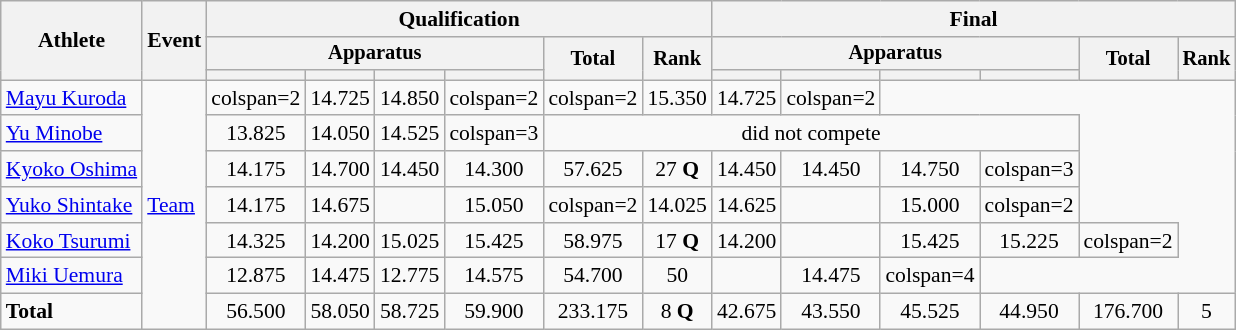<table class="wikitable" style="font-size:90%">
<tr>
<th rowspan=3>Athlete</th>
<th rowspan=3>Event</th>
<th colspan=6>Qualification</th>
<th colspan=6>Final</th>
</tr>
<tr style="font-size:95%">
<th colspan=4>Apparatus</th>
<th rowspan=2>Total</th>
<th rowspan=2>Rank</th>
<th colspan=4>Apparatus</th>
<th rowspan=2>Total</th>
<th rowspan=2>Rank</th>
</tr>
<tr style="font-size:95%">
<th></th>
<th></th>
<th></th>
<th></th>
<th></th>
<th></th>
<th></th>
<th></th>
</tr>
<tr align=center>
<td align=left><a href='#'>Mayu Kuroda</a></td>
<td align=left rowspan=7><a href='#'>Team</a></td>
<td>colspan=2 </td>
<td>14.725</td>
<td>14.850</td>
<td>colspan=2 </td>
<td>colspan=2 </td>
<td>15.350</td>
<td>14.725</td>
<td>colspan=2 </td>
</tr>
<tr align=center>
<td align=left><a href='#'>Yu Minobe</a></td>
<td>13.825</td>
<td>14.050</td>
<td>14.525</td>
<td>colspan=3 </td>
<td colspan=6>did not compete</td>
</tr>
<tr align=center>
<td align=left><a href='#'>Kyoko Oshima</a></td>
<td>14.175</td>
<td>14.700</td>
<td>14.450</td>
<td>14.300</td>
<td>57.625</td>
<td>27 <strong>Q</strong></td>
<td>14.450</td>
<td>14.450</td>
<td>14.750</td>
<td>colspan=3 </td>
</tr>
<tr align=center>
<td align=left><a href='#'>Yuko Shintake</a></td>
<td>14.175</td>
<td>14.675</td>
<td></td>
<td>15.050</td>
<td>colspan=2 </td>
<td>14.025</td>
<td>14.625</td>
<td></td>
<td>15.000</td>
<td>colspan=2 </td>
</tr>
<tr align=center>
<td align=left><a href='#'>Koko Tsurumi</a></td>
<td>14.325</td>
<td>14.200</td>
<td>15.025</td>
<td>15.425</td>
<td>58.975</td>
<td>17 <strong>Q</strong></td>
<td>14.200</td>
<td></td>
<td>15.425</td>
<td>15.225</td>
<td>colspan=2 </td>
</tr>
<tr align=center>
<td align=left><a href='#'>Miki Uemura</a></td>
<td>12.875</td>
<td>14.475</td>
<td>12.775</td>
<td>14.575</td>
<td>54.700</td>
<td>50</td>
<td></td>
<td>14.475</td>
<td>colspan=4 </td>
</tr>
<tr align=center>
<td align=left><strong>Total</strong></td>
<td>56.500</td>
<td>58.050</td>
<td>58.725</td>
<td>59.900</td>
<td>233.175</td>
<td>8 <strong>Q</strong></td>
<td>42.675</td>
<td>43.550</td>
<td>45.525</td>
<td>44.950</td>
<td>176.700</td>
<td>5</td>
</tr>
</table>
